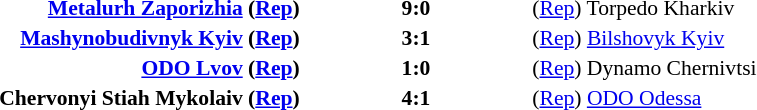<table width=100% cellspacing=1>
<tr>
<th width=20%></th>
<th width=12%></th>
<th width=20%></th>
<th></th>
</tr>
<tr style=font-size:90%>
<td align=right><strong><a href='#'>Metalurh Zaporizhia</a> (<a href='#'>Rep</a>)</strong></td>
<td align=center><strong>9:0</strong></td>
<td>(<a href='#'>Rep</a>) Torpedo Kharkiv</td>
</tr>
<tr style=font-size:90%>
<td align=right><strong><a href='#'>Mashynobudivnyk Kyiv</a> (<a href='#'>Rep</a>)</strong></td>
<td align=center><strong>3:1</strong></td>
<td>(<a href='#'>Rep</a>) <a href='#'>Bilshovyk Kyiv</a></td>
</tr>
<tr style=font-size:90%>
<td align=right><strong><a href='#'>ODO Lvov</a> (<a href='#'>Rep</a>)</strong></td>
<td align=center><strong>1:0</strong></td>
<td>(<a href='#'>Rep</a>) Dynamo Chernivtsi</td>
<td align=center></td>
</tr>
<tr style=font-size:90%>
<td align=right><strong>Chervonyi Stiah Mykolaiv (<a href='#'>Rep</a>)</strong></td>
<td align=center><strong>4:1</strong></td>
<td>(<a href='#'>Rep</a>) <a href='#'>ODO Odessa</a></td>
<td align=center></td>
</tr>
</table>
